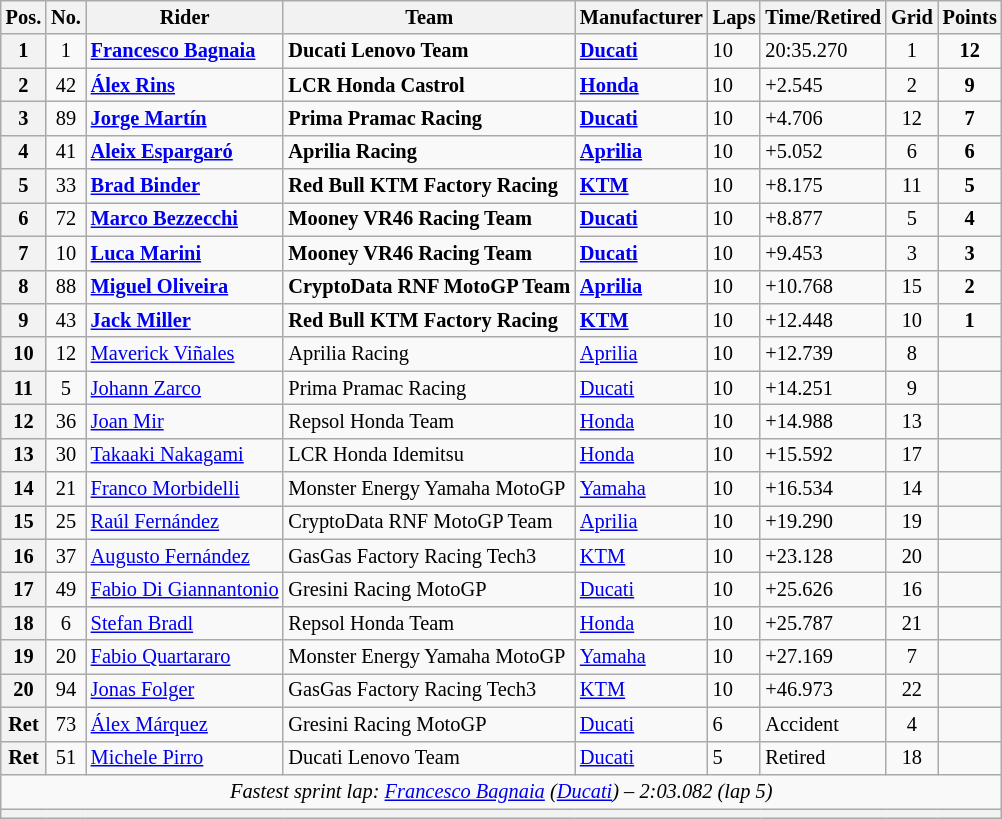<table class="wikitable sortable" style="font-size: 85%;">
<tr>
<th>Pos.</th>
<th>No.</th>
<th>Rider</th>
<th>Team</th>
<th>Manufacturer</th>
<th>Laps</th>
<th>Time/Retired</th>
<th>Grid</th>
<th>Points</th>
</tr>
<tr>
<th scope="row">1</th>
<td align="center">1</td>
<td> <strong><a href='#'>Francesco Bagnaia</a></strong></td>
<td><strong>Ducati Lenovo Team</strong></td>
<td><strong><a href='#'>Ducati</a></strong></td>
<td>10</td>
<td>20:35.270</td>
<td align="center">1</td>
<td align="center"><strong>12</strong></td>
</tr>
<tr>
<th scope="row">2</th>
<td align="center">42</td>
<td> <strong><a href='#'>Álex Rins</a></strong></td>
<td><strong>LCR Honda Castrol</strong></td>
<td><strong><a href='#'>Honda</a></strong></td>
<td>10</td>
<td>+2.545</td>
<td align="center">2</td>
<td align="center"><strong>9</strong></td>
</tr>
<tr>
<th scope="row">3</th>
<td align="center">89</td>
<td> <strong><a href='#'>Jorge Martín</a></strong></td>
<td><strong>Prima Pramac Racing</strong></td>
<td><strong><a href='#'>Ducati</a></strong></td>
<td>10</td>
<td>+4.706</td>
<td align="center">12</td>
<td align="center"><strong>7</strong></td>
</tr>
<tr>
<th scope="row">4</th>
<td align="center">41</td>
<td> <strong><a href='#'>Aleix Espargaró</a></strong></td>
<td><strong>Aprilia Racing</strong></td>
<td><strong><a href='#'>Aprilia</a></strong></td>
<td>10</td>
<td>+5.052</td>
<td align="center">6</td>
<td align="center"><strong>6</strong></td>
</tr>
<tr>
<th scope="row">5</th>
<td align="center">33</td>
<td> <strong><a href='#'>Brad Binder</a></strong></td>
<td><strong>Red Bull KTM Factory Racing</strong></td>
<td><strong><a href='#'>KTM</a></strong></td>
<td>10</td>
<td>+8.175</td>
<td align="center">11</td>
<td align="center"><strong>5</strong></td>
</tr>
<tr>
<th scope="row">6</th>
<td align="center">72</td>
<td> <strong><a href='#'>Marco Bezzecchi</a></strong></td>
<td><strong>Mooney VR46 Racing Team</strong></td>
<td><strong><a href='#'>Ducati</a></strong></td>
<td>10</td>
<td>+8.877</td>
<td align="center">5</td>
<td align="center"><strong>4</strong></td>
</tr>
<tr>
<th scope="row">7</th>
<td align="center">10</td>
<td> <strong><a href='#'>Luca Marini</a></strong></td>
<td><strong>Mooney VR46 Racing Team</strong></td>
<td><strong><a href='#'>Ducati</a></strong></td>
<td>10</td>
<td>+9.453</td>
<td align="center">3</td>
<td align="center"><strong>3</strong></td>
</tr>
<tr>
<th scope="row">8</th>
<td align="center">88</td>
<td> <strong><a href='#'>Miguel Oliveira</a></strong></td>
<td><strong>CryptoData RNF MotoGP Team</strong></td>
<td><strong><a href='#'>Aprilia</a></strong></td>
<td>10</td>
<td>+10.768</td>
<td align="center">15</td>
<td align="center"><strong>2</strong></td>
</tr>
<tr>
<th scope="row">9</th>
<td align="center">43</td>
<td> <strong><a href='#'>Jack Miller</a></strong></td>
<td><strong>Red Bull KTM Factory Racing</strong></td>
<td><strong><a href='#'>KTM</a></strong></td>
<td>10</td>
<td>+12.448</td>
<td align="center">10</td>
<td align="center"><strong>1</strong></td>
</tr>
<tr>
<th scope="row">10</th>
<td align="center">12</td>
<td> <a href='#'>Maverick Viñales</a></td>
<td>Aprilia Racing</td>
<td><a href='#'>Aprilia</a></td>
<td>10</td>
<td>+12.739</td>
<td align="center">8</td>
<td></td>
</tr>
<tr>
<th scope="row">11</th>
<td align="center">5</td>
<td> <a href='#'>Johann Zarco</a></td>
<td>Prima Pramac Racing</td>
<td><a href='#'>Ducati</a></td>
<td>10</td>
<td>+14.251</td>
<td align="center">9</td>
<td></td>
</tr>
<tr>
<th scope="row">12</th>
<td align="center">36</td>
<td> <a href='#'>Joan Mir</a></td>
<td>Repsol Honda Team</td>
<td><a href='#'>Honda</a></td>
<td>10</td>
<td>+14.988</td>
<td align="center">13</td>
<td></td>
</tr>
<tr>
<th scope="row">13</th>
<td align="center">30</td>
<td> <a href='#'>Takaaki Nakagami</a></td>
<td>LCR Honda Idemitsu</td>
<td><a href='#'>Honda</a></td>
<td>10</td>
<td>+15.592</td>
<td align="center">17</td>
<td></td>
</tr>
<tr>
<th scope="row">14</th>
<td align="center">21</td>
<td> <a href='#'>Franco Morbidelli</a></td>
<td>Monster Energy Yamaha MotoGP</td>
<td><a href='#'>Yamaha</a></td>
<td>10</td>
<td>+16.534</td>
<td align="center">14</td>
<td></td>
</tr>
<tr>
<th scope="row">15</th>
<td align="center">25</td>
<td> <a href='#'>Raúl Fernández</a></td>
<td>CryptoData RNF MotoGP Team</td>
<td><a href='#'>Aprilia</a></td>
<td>10</td>
<td>+19.290</td>
<td align="center">19</td>
<td></td>
</tr>
<tr>
<th scope="row">16</th>
<td align="center">37</td>
<td> <a href='#'>Augusto Fernández</a></td>
<td>GasGas Factory Racing Tech3</td>
<td><a href='#'>KTM</a></td>
<td>10</td>
<td>+23.128</td>
<td align="center">20</td>
<td></td>
</tr>
<tr>
<th scope="row">17</th>
<td align="center">49</td>
<td> <a href='#'>Fabio Di Giannantonio</a></td>
<td>Gresini Racing MotoGP</td>
<td><a href='#'>Ducati</a></td>
<td>10</td>
<td>+25.626</td>
<td align="center">16</td>
<td></td>
</tr>
<tr>
<th scope="row">18</th>
<td align="center">6</td>
<td> <a href='#'>Stefan Bradl</a></td>
<td>Repsol Honda Team</td>
<td><a href='#'>Honda</a></td>
<td>10</td>
<td>+25.787</td>
<td align="center">21</td>
<td></td>
</tr>
<tr>
<th scope="row">19</th>
<td align="center">20</td>
<td> <a href='#'>Fabio Quartararo</a></td>
<td>Monster Energy Yamaha MotoGP</td>
<td><a href='#'>Yamaha</a></td>
<td>10</td>
<td>+27.169</td>
<td align="center">7</td>
<td></td>
</tr>
<tr>
<th scope="row">20</th>
<td align="center">94</td>
<td> <a href='#'>Jonas Folger</a></td>
<td>GasGas Factory Racing Tech3</td>
<td><a href='#'>KTM</a></td>
<td>10</td>
<td>+46.973</td>
<td align="center">22</td>
<td></td>
</tr>
<tr>
<th scope="row">Ret</th>
<td align="center">73</td>
<td> <a href='#'>Álex Márquez</a></td>
<td>Gresini Racing MotoGP</td>
<td><a href='#'>Ducati</a></td>
<td>6</td>
<td>Accident</td>
<td align="center">4</td>
<td></td>
</tr>
<tr>
<th scope="row">Ret</th>
<td align="center">51</td>
<td> <a href='#'>Michele Pirro</a></td>
<td>Ducati Lenovo Team</td>
<td><a href='#'>Ducati</a></td>
<td>5</td>
<td>Retired</td>
<td align="center">18</td>
<td></td>
</tr>
<tr class="sortbottom">
<td colspan="9" style="text-align:center"><em>Fastest sprint lap:  <a href='#'>Francesco Bagnaia</a> (<a href='#'>Ducati</a>) – 2:03.082 (lap 5)</em></td>
</tr>
<tr class="sortbottom">
<th colspan=9></th>
</tr>
</table>
